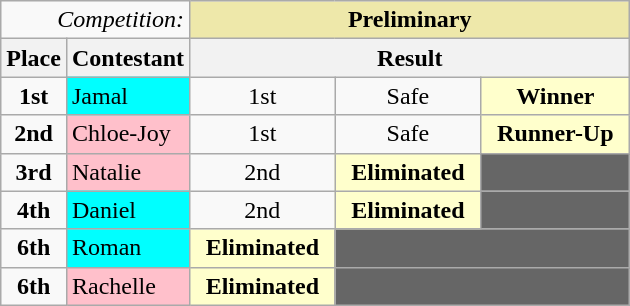<table class="wikitable">
<tr>
<td width=30% colspan="2" align="right"><em>Competition:</em></td>
<td colspan="11" bgcolor="palegoldenrod" align="Center"><strong>Preliminary</strong></td>
</tr>
<tr>
<th>Place</th>
<th>Contestant</th>
<th colspan="14" align="center">Result</th>
</tr>
<tr>
<td align="center"><strong>1st</strong></td>
<td bgcolor="cyan">Jamal</td>
<td align="center">1st</td>
<td align="center">Safe</td>
<td bgcolor="FFFFCC" align="center"><strong>Winner</strong></td>
</tr>
<tr>
<td align="center"><strong>2nd</strong></td>
<td bgcolor="pink">Chloe-Joy</td>
<td align="center">1st</td>
<td align="center">Safe</td>
<td bgcolor="FFFFCC" align="center"><strong>Runner-Up</strong></td>
</tr>
<tr>
<td align="center"><strong>3rd</strong></td>
<td bgcolor="pink">Natalie</td>
<td align="center">2nd</td>
<td bgcolor="FFFFCC" align="center"><strong>Eliminated</strong></td>
<td colspan="1" bgcolor="666666"></td>
</tr>
<tr>
<td align="center"><strong>4th</strong></td>
<td bgcolor="cyan">Daniel</td>
<td align="center">2nd</td>
<td bgcolor="FFFFCC" align="center"><strong>Eliminated</strong></td>
<td colspan="1" bgcolor="666666"></td>
</tr>
<tr>
<td align="center"><strong>6th</strong></td>
<td bgcolor="cyan">Roman</td>
<td bgcolor="FFFFCC" align="center"><strong>Eliminated</strong></td>
<td colspan="2" bgcolor="666666"></td>
</tr>
<tr>
<td align="center"><strong>6th</strong></td>
<td bgcolor="pink">Rachelle</td>
<td bgcolor="FFFFCC" align="center"><strong>Eliminated</strong></td>
<td colspan="2" bgcolor="666666"></td>
</tr>
</table>
